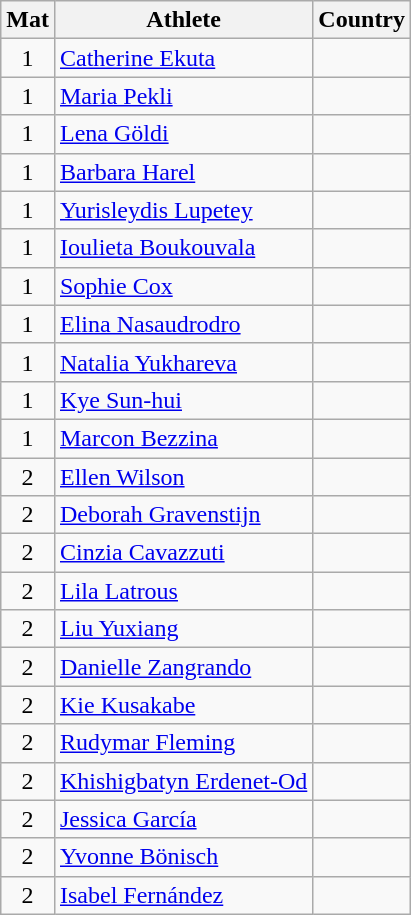<table class="wikitable sortable" style="text-align:center">
<tr>
<th>Mat</th>
<th>Athlete</th>
<th>Country</th>
</tr>
<tr>
<td>1</td>
<td align="left"><a href='#'>Catherine Ekuta</a></td>
<td></td>
</tr>
<tr>
<td>1</td>
<td align="left"><a href='#'>Maria Pekli</a></td>
<td></td>
</tr>
<tr>
<td>1</td>
<td align="left"><a href='#'>Lena Göldi</a></td>
<td></td>
</tr>
<tr>
<td>1</td>
<td align="left"><a href='#'>Barbara Harel</a></td>
<td></td>
</tr>
<tr>
<td>1</td>
<td align="left"><a href='#'>Yurisleydis Lupetey</a></td>
<td></td>
</tr>
<tr>
<td>1</td>
<td align="left"><a href='#'>Ioulieta Boukouvala</a></td>
<td></td>
</tr>
<tr>
<td>1</td>
<td align="left"><a href='#'>Sophie Cox</a></td>
<td></td>
</tr>
<tr>
<td>1</td>
<td align="left"><a href='#'>Elina Nasaudrodro</a></td>
<td></td>
</tr>
<tr>
<td>1</td>
<td align="left"><a href='#'>Natalia Yukhareva</a></td>
<td></td>
</tr>
<tr>
<td>1</td>
<td align="left"><a href='#'>Kye Sun-hui</a></td>
<td></td>
</tr>
<tr>
<td>1</td>
<td align="left"><a href='#'>Marcon Bezzina</a></td>
<td></td>
</tr>
<tr>
<td>2</td>
<td align="left"><a href='#'>Ellen Wilson</a></td>
<td></td>
</tr>
<tr>
<td>2</td>
<td align="left"><a href='#'>Deborah Gravenstijn</a></td>
<td></td>
</tr>
<tr>
<td>2</td>
<td align="left"><a href='#'>Cinzia Cavazzuti</a></td>
<td></td>
</tr>
<tr>
<td>2</td>
<td align="left"><a href='#'>Lila Latrous</a></td>
<td></td>
</tr>
<tr>
<td>2</td>
<td align="left"><a href='#'>Liu Yuxiang</a></td>
<td></td>
</tr>
<tr>
<td>2</td>
<td align="left"><a href='#'>Danielle Zangrando</a></td>
<td></td>
</tr>
<tr>
<td>2</td>
<td align="left"><a href='#'>Kie Kusakabe</a></td>
<td></td>
</tr>
<tr>
<td>2</td>
<td align="left"><a href='#'>Rudymar Fleming</a></td>
<td></td>
</tr>
<tr>
<td>2</td>
<td align="left"><a href='#'>Khishigbatyn Erdenet-Od</a></td>
<td></td>
</tr>
<tr>
<td>2</td>
<td align="left"><a href='#'>Jessica García</a></td>
<td></td>
</tr>
<tr>
<td>2</td>
<td align="left"><a href='#'>Yvonne Bönisch</a></td>
<td></td>
</tr>
<tr>
<td>2</td>
<td align="left"><a href='#'>Isabel Fernández</a></td>
<td></td>
</tr>
</table>
